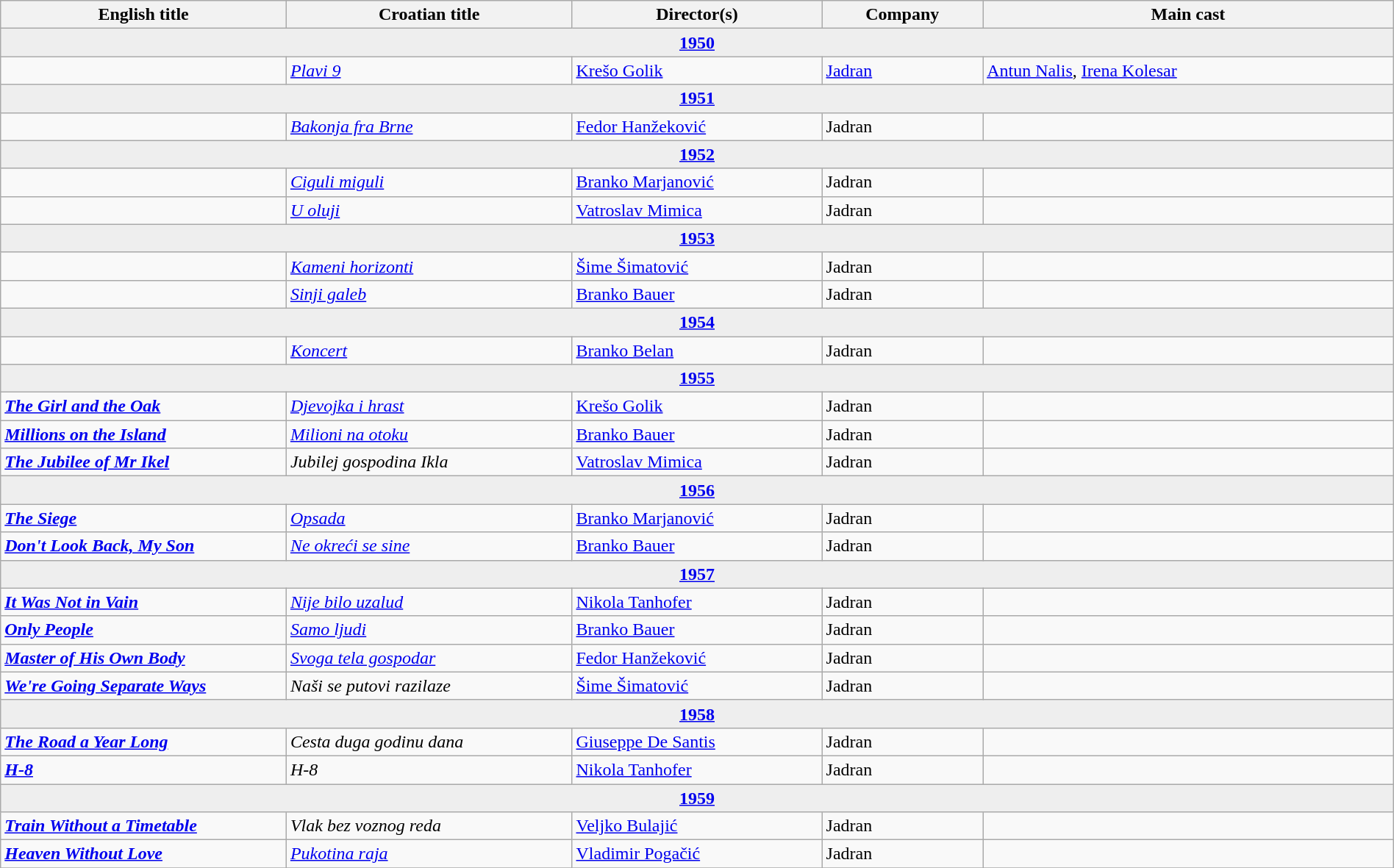<table class="wikitable" width= "100%">
<tr>
<th width=16%>English title</th>
<th width=16%>Croatian title</th>
<th width=14%>Director(s)</th>
<th width=9%>Company</th>
<th width=23%>Main cast</th>
</tr>
<tr>
<td colspan="5" style="text-align:center; background:#EEEEEE;"><strong><a href='#'>1950</a></strong></td>
</tr>
<tr>
<td><strong><em> </em></strong></td>
<td><em><a href='#'>Plavi 9</a></em></td>
<td><a href='#'>Krešo Golik</a></td>
<td><a href='#'>Jadran</a></td>
<td><a href='#'>Antun Nalis</a>, <a href='#'>Irena Kolesar</a></td>
</tr>
<tr>
<td colspan="5" style="text-align:center; background:#EEEEEE;"><strong><a href='#'>1951</a></strong></td>
</tr>
<tr>
<td><strong><em> </em></strong></td>
<td><em><a href='#'>Bakonja fra Brne</a></em></td>
<td><a href='#'>Fedor Hanžeković</a></td>
<td>Jadran</td>
<td></td>
</tr>
<tr>
<td colspan="5" style="text-align:center; background:#EEEEEE;"><strong><a href='#'>1952</a></strong></td>
</tr>
<tr>
<td><strong><em> </em></strong></td>
<td><em><a href='#'>Ciguli miguli</a></em></td>
<td><a href='#'>Branko Marjanović</a></td>
<td>Jadran</td>
<td></td>
</tr>
<tr>
<td><strong><em> </em></strong></td>
<td><em><a href='#'>U oluji</a></em></td>
<td><a href='#'>Vatroslav Mimica</a></td>
<td>Jadran</td>
<td></td>
</tr>
<tr>
<td colspan="5" style="text-align:center; background:#EEEEEE;"><strong><a href='#'>1953</a></strong></td>
</tr>
<tr>
<td><strong><em> </em></strong></td>
<td><em><a href='#'>Kameni horizonti</a></em></td>
<td><a href='#'>Šime Šimatović</a></td>
<td>Jadran</td>
<td></td>
</tr>
<tr>
<td><strong><em> </em></strong></td>
<td><em><a href='#'>Sinji galeb</a></em></td>
<td><a href='#'>Branko Bauer</a></td>
<td>Jadran</td>
<td></td>
</tr>
<tr>
<td colspan="5" style="text-align:center; background:#EEEEEE;"><strong><a href='#'>1954</a></strong></td>
</tr>
<tr>
<td><strong><em> </em></strong></td>
<td><em><a href='#'>Koncert</a></em></td>
<td><a href='#'>Branko Belan</a></td>
<td>Jadran</td>
<td></td>
</tr>
<tr>
<td colspan="5" style="text-align:center; background:#EEEEEE;"><strong><a href='#'>1955</a></strong></td>
</tr>
<tr>
<td><strong><em><a href='#'>The Girl and the Oak</a></em></strong></td>
<td><em><a href='#'>Djevojka i hrast</a></em></td>
<td><a href='#'>Krešo Golik</a></td>
<td>Jadran</td>
<td></td>
</tr>
<tr>
<td><strong><em><a href='#'>Millions on the Island</a></em></strong></td>
<td><em><a href='#'>Milioni na otoku</a></em></td>
<td><a href='#'>Branko Bauer</a></td>
<td>Jadran</td>
<td></td>
</tr>
<tr>
<td><strong><em><a href='#'>The Jubilee of Mr Ikel</a></em></strong></td>
<td><em>Jubilej gospodina Ikla</em></td>
<td><a href='#'>Vatroslav Mimica</a></td>
<td>Jadran</td>
<td></td>
</tr>
<tr>
<td colspan="5" style="text-align:center; background:#EEEEEE;"><strong><a href='#'>1956</a></strong></td>
</tr>
<tr>
<td><strong><em><a href='#'>The Siege</a></em></strong></td>
<td><em><a href='#'>Opsada</a></em></td>
<td><a href='#'>Branko Marjanović</a></td>
<td>Jadran</td>
<td></td>
</tr>
<tr>
<td><strong><em><a href='#'>Don't Look Back, My Son</a></em></strong></td>
<td><em><a href='#'>Ne okreći se sine</a></em></td>
<td><a href='#'>Branko Bauer</a></td>
<td>Jadran</td>
<td></td>
</tr>
<tr>
<td colspan="5" style="text-align:center; background:#EEEEEE;"><strong><a href='#'>1957</a></strong></td>
</tr>
<tr>
<td><strong><em><a href='#'>It Was Not in Vain</a></em></strong></td>
<td><em><a href='#'>Nije bilo uzalud</a></em></td>
<td><a href='#'>Nikola Tanhofer</a></td>
<td>Jadran</td>
<td></td>
</tr>
<tr>
<td><strong><em><a href='#'>Only People</a></em></strong></td>
<td><em><a href='#'>Samo ljudi</a></em></td>
<td><a href='#'>Branko Bauer</a></td>
<td>Jadran</td>
<td></td>
</tr>
<tr>
<td><strong><em><a href='#'>Master of His Own Body</a></em></strong></td>
<td><em><a href='#'>Svoga tela gospodar</a></em></td>
<td><a href='#'>Fedor Hanžeković</a></td>
<td>Jadran</td>
<td></td>
</tr>
<tr>
<td><strong><em><a href='#'>We're Going Separate Ways</a></em></strong></td>
<td><em>Naši se putovi razilaze</em></td>
<td><a href='#'>Šime Šimatović</a></td>
<td>Jadran</td>
<td></td>
</tr>
<tr>
<td colspan="5" style="text-align:center; background:#EEEEEE;"><strong><a href='#'>1958</a></strong></td>
</tr>
<tr>
<td><strong><em><a href='#'>The Road a Year Long</a></em></strong></td>
<td><em>Cesta duga godinu dana</em></td>
<td><a href='#'>Giuseppe De Santis</a></td>
<td>Jadran</td>
<td></td>
</tr>
<tr>
<td><strong><em><a href='#'>H-8</a></em></strong></td>
<td><em>H-8</em></td>
<td><a href='#'>Nikola Tanhofer</a></td>
<td>Jadran</td>
<td></td>
</tr>
<tr>
<td colspan="5" style="text-align:center; background:#EEEEEE;"><strong><a href='#'>1959</a></strong></td>
</tr>
<tr>
<td><strong><em><a href='#'>Train Without a Timetable</a></em></strong></td>
<td><em>Vlak bez voznog reda</em></td>
<td><a href='#'>Veljko Bulajić</a></td>
<td>Jadran</td>
<td></td>
</tr>
<tr>
<td><strong><em><a href='#'>Heaven Without Love</a></em></strong></td>
<td><em><a href='#'>Pukotina raja</a></em></td>
<td><a href='#'>Vladimir Pogačić</a></td>
<td>Jadran</td>
<td></td>
</tr>
<tr>
</tr>
</table>
